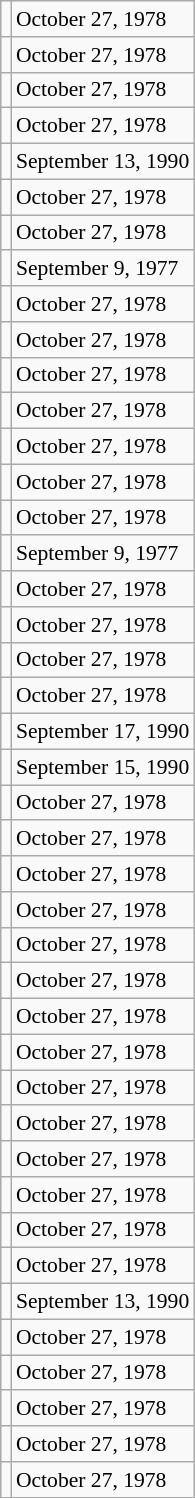<table class="wikitable floatright" style="font-size: 0.9em;">
<tr>
<td></td>
<td>October 27, 1978</td>
</tr>
<tr>
<td></td>
<td>October 27, 1978</td>
</tr>
<tr>
<td></td>
<td>October 27, 1978</td>
</tr>
<tr>
<td></td>
<td>October 27, 1978</td>
</tr>
<tr>
<td></td>
<td>September 13, 1990</td>
</tr>
<tr>
<td></td>
<td>October 27, 1978</td>
</tr>
<tr>
<td></td>
<td>October 27, 1978</td>
</tr>
<tr>
<td></td>
<td>September 9, 1977</td>
</tr>
<tr>
<td></td>
<td>October 27, 1978</td>
</tr>
<tr>
<td></td>
<td>October 27, 1978</td>
</tr>
<tr>
<td></td>
<td>October 27, 1978</td>
</tr>
<tr>
<td></td>
<td>October 27, 1978</td>
</tr>
<tr>
<td></td>
<td>October 27, 1978</td>
</tr>
<tr>
<td></td>
<td>October 27, 1978</td>
</tr>
<tr>
<td></td>
<td>October 27, 1978</td>
</tr>
<tr>
<td></td>
<td>September 9, 1977</td>
</tr>
<tr>
<td></td>
<td>October 27, 1978</td>
</tr>
<tr>
<td></td>
<td>October 27, 1978</td>
</tr>
<tr>
<td></td>
<td>October 27, 1978</td>
</tr>
<tr>
<td></td>
<td>October 27, 1978</td>
</tr>
<tr>
<td></td>
<td>September 17, 1990</td>
</tr>
<tr>
<td></td>
<td>September 15, 1990</td>
</tr>
<tr>
<td></td>
<td>October 27, 1978</td>
</tr>
<tr>
<td></td>
<td>October 27, 1978</td>
</tr>
<tr>
<td></td>
<td>October 27, 1978</td>
</tr>
<tr>
<td></td>
<td>October 27, 1978</td>
</tr>
<tr>
<td></td>
<td>October 27, 1978</td>
</tr>
<tr>
<td></td>
<td>October 27, 1978</td>
</tr>
<tr>
<td></td>
<td>October 27, 1978</td>
</tr>
<tr>
<td></td>
<td>October 27, 1978</td>
</tr>
<tr>
<td></td>
<td>October 27, 1978</td>
</tr>
<tr>
<td></td>
<td>October 27, 1978</td>
</tr>
<tr>
<td></td>
<td>October 27, 1978</td>
</tr>
<tr>
<td></td>
<td>October 27, 1978</td>
</tr>
<tr>
<td></td>
<td>October 27, 1978</td>
</tr>
<tr>
<td></td>
<td>October 27, 1978</td>
</tr>
<tr>
<td></td>
<td>September 13, 1990</td>
</tr>
<tr>
<td></td>
<td>October 27, 1978</td>
</tr>
<tr>
<td></td>
<td>October 27, 1978</td>
</tr>
<tr>
<td></td>
<td>October 27, 1978</td>
</tr>
<tr>
<td></td>
<td>October 27, 1978</td>
</tr>
<tr>
<td></td>
<td>October 27, 1978</td>
</tr>
</table>
